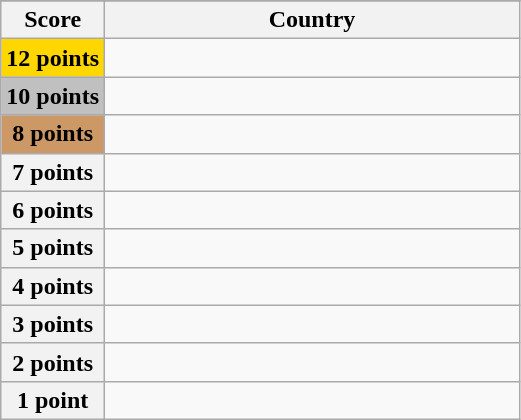<table class="wikitable">
<tr>
</tr>
<tr>
<th scope="col" width="20%">Score</th>
<th scope="col">Country</th>
</tr>
<tr>
<th scope="row" style="background:gold">12 points</th>
<td></td>
</tr>
<tr>
<th scope="row" style="background:silver">10 points</th>
<td></td>
</tr>
<tr>
<th scope="row" style="background:#CC9966">8 points</th>
<td></td>
</tr>
<tr>
<th scope="row">7 points</th>
<td></td>
</tr>
<tr>
<th scope="row">6 points</th>
<td></td>
</tr>
<tr>
<th scope="row">5 points</th>
<td></td>
</tr>
<tr>
<th scope="row">4 points</th>
<td></td>
</tr>
<tr>
<th scope="row">3 points</th>
<td></td>
</tr>
<tr>
<th scope="row">2 points</th>
<td></td>
</tr>
<tr>
<th scope="row">1 point</th>
<td></td>
</tr>
</table>
